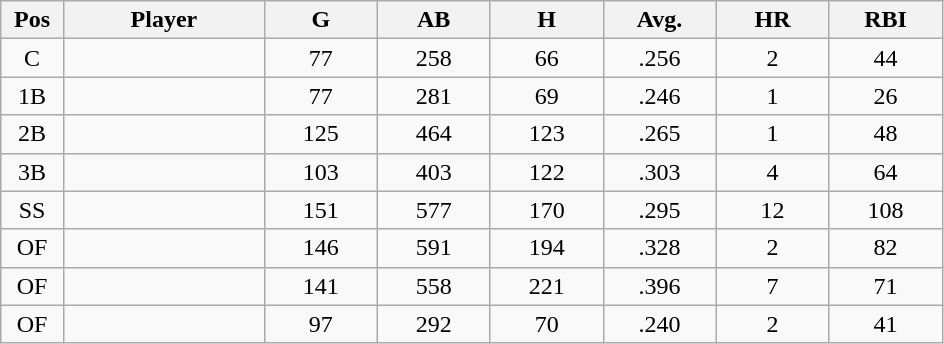<table class="wikitable sortable">
<tr>
<th bgcolor="#DDDDFF" width="5%">Pos</th>
<th bgcolor="#DDDDFF" width="16%">Player</th>
<th bgcolor="#DDDDFF" width="9%">G</th>
<th bgcolor="#DDDDFF" width="9%">AB</th>
<th bgcolor="#DDDDFF" width="9%">H</th>
<th bgcolor="#DDDDFF" width="9%">Avg.</th>
<th bgcolor="#DDDDFF" width="9%">HR</th>
<th bgcolor="#DDDDFF" width="9%">RBI</th>
</tr>
<tr align="center">
<td>C</td>
<td></td>
<td>77</td>
<td>258</td>
<td>66</td>
<td>.256</td>
<td>2</td>
<td>44</td>
</tr>
<tr align="center">
<td>1B</td>
<td></td>
<td>77</td>
<td>281</td>
<td>69</td>
<td>.246</td>
<td>1</td>
<td>26</td>
</tr>
<tr align="center">
<td>2B</td>
<td></td>
<td>125</td>
<td>464</td>
<td>123</td>
<td>.265</td>
<td>1</td>
<td>48</td>
</tr>
<tr align="center">
<td>3B</td>
<td></td>
<td>103</td>
<td>403</td>
<td>122</td>
<td>.303</td>
<td>4</td>
<td>64</td>
</tr>
<tr align="center">
<td>SS</td>
<td></td>
<td>151</td>
<td>577</td>
<td>170</td>
<td>.295</td>
<td>12</td>
<td>108</td>
</tr>
<tr align="center">
<td>OF</td>
<td></td>
<td>146</td>
<td>591</td>
<td>194</td>
<td>.328</td>
<td>2</td>
<td>82</td>
</tr>
<tr align="center">
<td>OF</td>
<td></td>
<td>141</td>
<td>558</td>
<td>221</td>
<td>.396</td>
<td>7</td>
<td>71</td>
</tr>
<tr align="center">
<td>OF</td>
<td></td>
<td>97</td>
<td>292</td>
<td>70</td>
<td>.240</td>
<td>2</td>
<td>41</td>
</tr>
</table>
